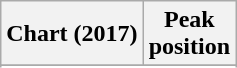<table class="wikitable sortable plainrowheaders">
<tr>
<th scope="col">Chart (2017)</th>
<th scope="col">Peak<br>position</th>
</tr>
<tr>
</tr>
<tr>
</tr>
<tr>
</tr>
<tr>
</tr>
<tr>
</tr>
<tr>
</tr>
<tr>
</tr>
</table>
